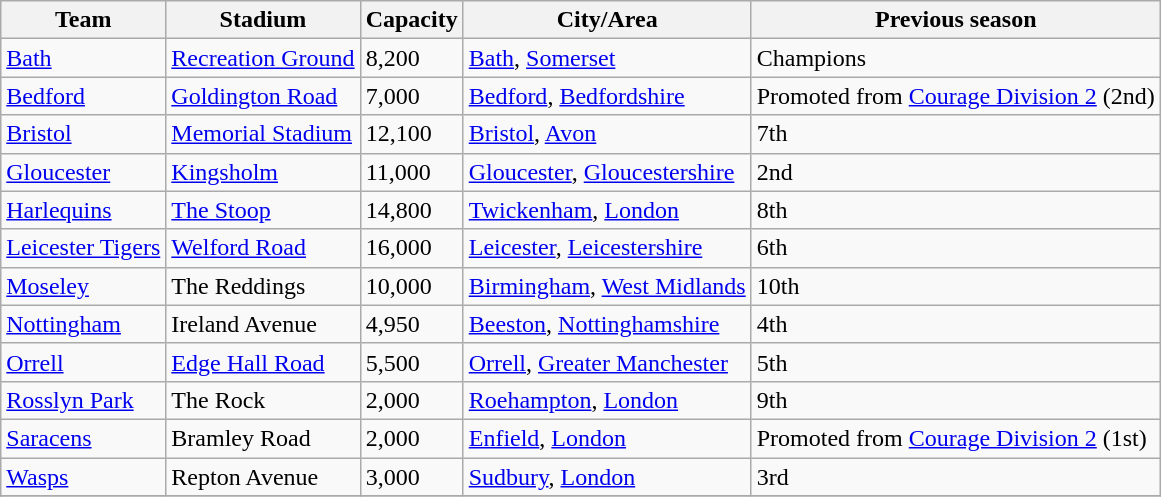<table class="wikitable sortable">
<tr>
<th>Team</th>
<th>Stadium</th>
<th>Capacity</th>
<th>City/Area</th>
<th>Previous season</th>
</tr>
<tr>
<td><a href='#'>Bath</a></td>
<td><a href='#'>Recreation Ground</a></td>
<td>8,200</td>
<td><a href='#'>Bath</a>, <a href='#'>Somerset</a></td>
<td>Champions</td>
</tr>
<tr>
<td><a href='#'>Bedford</a></td>
<td><a href='#'>Goldington Road</a></td>
<td>7,000</td>
<td><a href='#'>Bedford</a>, <a href='#'>Bedfordshire</a></td>
<td>Promoted from <a href='#'>Courage Division 2</a> (2nd)</td>
</tr>
<tr>
<td><a href='#'>Bristol</a></td>
<td><a href='#'>Memorial Stadium</a></td>
<td>12,100</td>
<td><a href='#'>Bristol</a>, <a href='#'>Avon</a></td>
<td>7th</td>
</tr>
<tr>
<td><a href='#'>Gloucester</a></td>
<td><a href='#'>Kingsholm</a></td>
<td>11,000</td>
<td><a href='#'>Gloucester</a>, <a href='#'>Gloucestershire</a></td>
<td>2nd</td>
</tr>
<tr>
<td><a href='#'>Harlequins</a></td>
<td><a href='#'>The Stoop</a></td>
<td>14,800</td>
<td><a href='#'>Twickenham</a>, <a href='#'>London</a></td>
<td>8th</td>
</tr>
<tr>
<td><a href='#'>Leicester Tigers</a></td>
<td><a href='#'>Welford Road</a></td>
<td>16,000</td>
<td><a href='#'>Leicester</a>, <a href='#'>Leicestershire</a></td>
<td>6th</td>
</tr>
<tr>
<td><a href='#'>Moseley</a></td>
<td>The Reddings</td>
<td>10,000</td>
<td><a href='#'>Birmingham</a>, <a href='#'>West Midlands</a></td>
<td>10th</td>
</tr>
<tr>
<td><a href='#'>Nottingham</a></td>
<td>Ireland Avenue</td>
<td>4,950</td>
<td><a href='#'>Beeston</a>, <a href='#'>Nottinghamshire</a></td>
<td>4th</td>
</tr>
<tr>
<td><a href='#'>Orrell</a></td>
<td><a href='#'>Edge Hall Road</a></td>
<td>5,500</td>
<td><a href='#'>Orrell</a>, <a href='#'>Greater Manchester</a></td>
<td>5th</td>
</tr>
<tr>
<td><a href='#'>Rosslyn Park</a></td>
<td>The Rock</td>
<td>2,000</td>
<td><a href='#'>Roehampton</a>, <a href='#'>London</a></td>
<td>9th</td>
</tr>
<tr>
<td><a href='#'>Saracens</a></td>
<td>Bramley Road</td>
<td>2,000</td>
<td><a href='#'>Enfield</a>, <a href='#'>London</a></td>
<td>Promoted from <a href='#'>Courage Division 2</a> (1st)</td>
</tr>
<tr>
<td><a href='#'>Wasps</a></td>
<td>Repton Avenue</td>
<td>3,000</td>
<td><a href='#'>Sudbury</a>, <a href='#'>London</a></td>
<td>3rd</td>
</tr>
<tr>
</tr>
</table>
